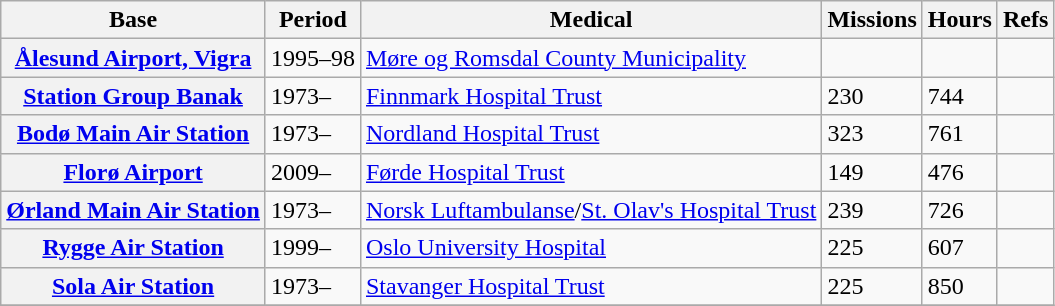<table class="wikitable sortable plainrowheaders">
<tr>
<th scope=col>Base</th>
<th scope=col>Period</th>
<th scope=col>Medical</th>
<th scope=col>Missions</th>
<th scope=col>Hours</th>
<th scope=col class=unsortable>Refs</th>
</tr>
<tr>
<th scope=row><a href='#'>Ålesund Airport, Vigra</a></th>
<td>1995–98</td>
<td><a href='#'>Møre og Romsdal County Municipality</a></td>
<td align=center></td>
<td align=center></td>
<td align=center></td>
</tr>
<tr>
<th scope=row><a href='#'>Station Group Banak</a></th>
<td>1973–</td>
<td><a href='#'>Finnmark Hospital Trust</a></td>
<td>230</td>
<td>744</td>
<td align=center></td>
</tr>
<tr>
<th scope=row><a href='#'>Bodø Main Air Station</a></th>
<td>1973–</td>
<td><a href='#'>Nordland Hospital Trust</a></td>
<td>323</td>
<td>761</td>
<td align=center></td>
</tr>
<tr>
<th scope=row><a href='#'>Florø Airport</a></th>
<td>2009–</td>
<td><a href='#'>Førde Hospital Trust</a></td>
<td>149</td>
<td>476</td>
<td align=center></td>
</tr>
<tr>
<th scope=row><a href='#'>Ørland Main Air Station</a></th>
<td>1973–</td>
<td><a href='#'>Norsk Luftambulanse</a>/<a href='#'>St. Olav's Hospital Trust</a></td>
<td>239</td>
<td>726</td>
<td align=center></td>
</tr>
<tr>
<th scope=row><a href='#'>Rygge Air Station</a></th>
<td>1999–</td>
<td><a href='#'>Oslo University Hospital</a></td>
<td>225</td>
<td>607</td>
<td align=center></td>
</tr>
<tr>
<th scope=row><a href='#'>Sola Air Station</a></th>
<td>1973–</td>
<td><a href='#'>Stavanger Hospital Trust</a></td>
<td>225</td>
<td>850</td>
<td align=center></td>
</tr>
<tr>
</tr>
</table>
